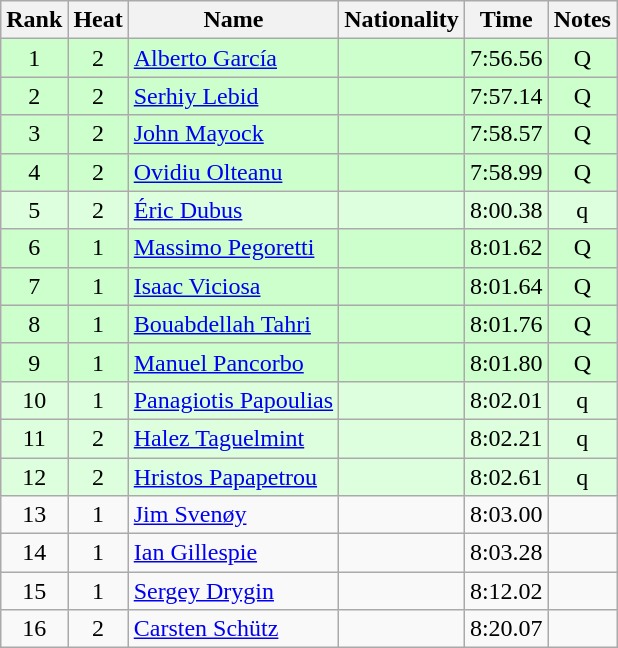<table class="wikitable sortable" style="text-align:center">
<tr>
<th>Rank</th>
<th>Heat</th>
<th>Name</th>
<th>Nationality</th>
<th>Time</th>
<th>Notes</th>
</tr>
<tr bgcolor=ccffcc>
<td>1</td>
<td>2</td>
<td align="left"><a href='#'>Alberto García</a></td>
<td align=left></td>
<td>7:56.56</td>
<td>Q</td>
</tr>
<tr bgcolor=ccffcc>
<td>2</td>
<td>2</td>
<td align="left"><a href='#'>Serhiy Lebid</a></td>
<td align=left></td>
<td>7:57.14</td>
<td>Q</td>
</tr>
<tr bgcolor=ccffcc>
<td>3</td>
<td>2</td>
<td align="left"><a href='#'>John Mayock</a></td>
<td align=left></td>
<td>7:58.57</td>
<td>Q</td>
</tr>
<tr bgcolor=ccffcc>
<td>4</td>
<td>2</td>
<td align="left"><a href='#'>Ovidiu Olteanu</a></td>
<td align=left></td>
<td>7:58.99</td>
<td>Q</td>
</tr>
<tr bgcolor=ddffdd>
<td>5</td>
<td>2</td>
<td align="left"><a href='#'>Éric Dubus</a></td>
<td align=left></td>
<td>8:00.38</td>
<td>q</td>
</tr>
<tr bgcolor=ccffcc>
<td>6</td>
<td>1</td>
<td align="left"><a href='#'>Massimo Pegoretti</a></td>
<td align=left></td>
<td>8:01.62</td>
<td>Q</td>
</tr>
<tr bgcolor=ccffcc>
<td>7</td>
<td>1</td>
<td align="left"><a href='#'>Isaac Viciosa</a></td>
<td align=left></td>
<td>8:01.64</td>
<td>Q</td>
</tr>
<tr bgcolor=ccffcc>
<td>8</td>
<td>1</td>
<td align="left"><a href='#'>Bouabdellah Tahri</a></td>
<td align=left></td>
<td>8:01.76</td>
<td>Q</td>
</tr>
<tr bgcolor=ccffcc>
<td>9</td>
<td>1</td>
<td align="left"><a href='#'>Manuel Pancorbo</a></td>
<td align=left></td>
<td>8:01.80</td>
<td>Q</td>
</tr>
<tr bgcolor=ddffdd>
<td>10</td>
<td>1</td>
<td align="left"><a href='#'>Panagiotis Papoulias</a></td>
<td align=left></td>
<td>8:02.01</td>
<td>q</td>
</tr>
<tr bgcolor=ddffdd>
<td>11</td>
<td>2</td>
<td align="left"><a href='#'>Halez Taguelmint</a></td>
<td align=left></td>
<td>8:02.21</td>
<td>q</td>
</tr>
<tr bgcolor=ddffdd>
<td>12</td>
<td>2</td>
<td align="left"><a href='#'>Hristos Papapetrou</a></td>
<td align=left></td>
<td>8:02.61</td>
<td>q</td>
</tr>
<tr>
<td>13</td>
<td>1</td>
<td align="left"><a href='#'>Jim Svenøy</a></td>
<td align=left></td>
<td>8:03.00</td>
<td></td>
</tr>
<tr>
<td>14</td>
<td>1</td>
<td align="left"><a href='#'>Ian Gillespie</a></td>
<td align=left></td>
<td>8:03.28</td>
<td></td>
</tr>
<tr>
<td>15</td>
<td>1</td>
<td align="left"><a href='#'>Sergey Drygin</a></td>
<td align=left></td>
<td>8:12.02</td>
<td></td>
</tr>
<tr>
<td>16</td>
<td>2</td>
<td align="left"><a href='#'>Carsten Schütz</a></td>
<td align=left></td>
<td>8:20.07</td>
<td></td>
</tr>
</table>
